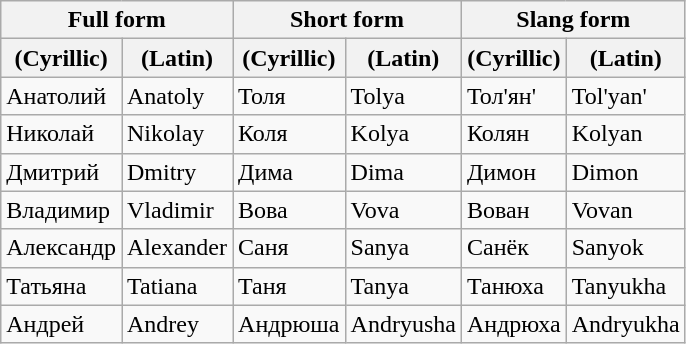<table class="wikitable">
<tr>
<th colspan="2">Full form</th>
<th colspan="2">Short form</th>
<th colspan="2">Slang form</th>
</tr>
<tr>
<th>(Cyrillic)</th>
<th>(Latin)</th>
<th>(Cyrillic)</th>
<th>(Latin)</th>
<th>(Cyrillic)</th>
<th>(Latin)</th>
</tr>
<tr>
<td>Анатолий</td>
<td>Anatoly</td>
<td>Толя</td>
<td>Tolya</td>
<td>Тол'ян'</td>
<td>Tol'yan'</td>
</tr>
<tr>
<td>Николай</td>
<td>Nikolay</td>
<td>Коля</td>
<td>Kolya</td>
<td>Колян</td>
<td>Kolyan</td>
</tr>
<tr>
<td>Дмитрий</td>
<td>Dmitry</td>
<td>Дима</td>
<td>Dima</td>
<td>Димон</td>
<td>Dimon</td>
</tr>
<tr>
<td>Владимир</td>
<td>Vladimir</td>
<td>Вова</td>
<td>Vova</td>
<td>Вован</td>
<td>Vovan</td>
</tr>
<tr>
<td>Александр</td>
<td>Alexander</td>
<td>Саня</td>
<td>Sanya</td>
<td>Санёк</td>
<td>Sanyok</td>
</tr>
<tr>
<td>Татьяна</td>
<td>Tatiana</td>
<td>Таня</td>
<td>Tanya</td>
<td>Танюха</td>
<td>Tanyukha</td>
</tr>
<tr>
<td>Андрей</td>
<td>Andrey</td>
<td>Андрюша</td>
<td>Andryusha</td>
<td>Андрюха<br></td>
<td>Andryukha<br></td>
</tr>
</table>
